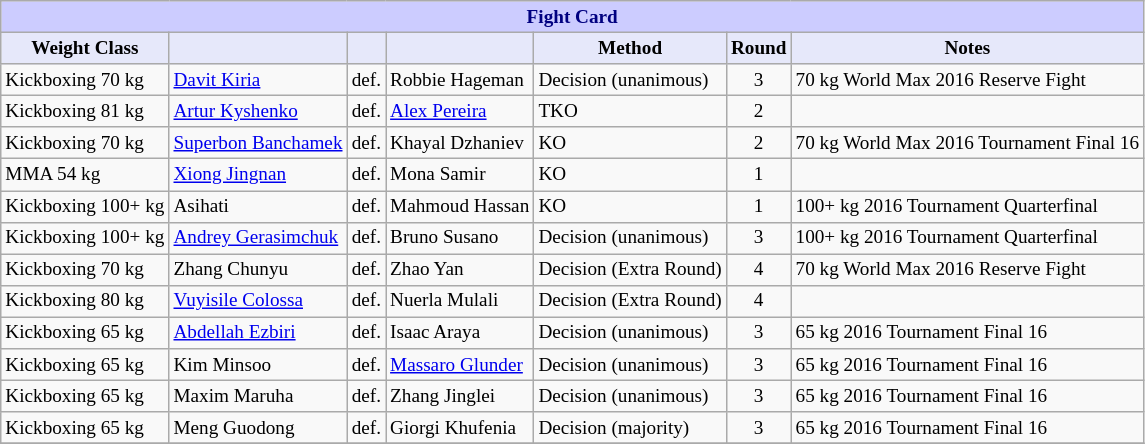<table class="wikitable" style="font-size: 80%;">
<tr>
<th colspan="8" style="background-color: #ccf; color: #000080; text-align: center;"><strong>Fight Card</strong></th>
</tr>
<tr>
<th colspan="1" style="background-color: #E6E8FA; color: #000000; text-align: center;">Weight Class</th>
<th colspan="1" style="background-color: #E6E8FA; color: #000000; text-align: center;"></th>
<th colspan="1" style="background-color: #E6E8FA; color: #000000; text-align: center;"></th>
<th colspan="1" style="background-color: #E6E8FA; color: #000000; text-align: center;"></th>
<th colspan="1" style="background-color: #E6E8FA; color: #000000; text-align: center;">Method</th>
<th colspan="1" style="background-color: #E6E8FA; color: #000000; text-align: center;">Round</th>
<th colspan="1" style="background-color: #E6E8FA; color: #000000; text-align: center;">Notes</th>
</tr>
<tr>
<td>Kickboxing 70 kg</td>
<td> <a href='#'>Davit Kiria</a></td>
<td align=center>def.</td>
<td> Robbie Hageman</td>
<td>Decision (unanimous)</td>
<td align=center>3</td>
<td>70 kg World Max 2016 Reserve Fight</td>
</tr>
<tr>
<td>Kickboxing 81 kg</td>
<td> <a href='#'>Artur Kyshenko</a></td>
<td align=center>def.</td>
<td> <a href='#'>Alex Pereira</a></td>
<td>TKO</td>
<td align=center>2</td>
<td></td>
</tr>
<tr>
<td>Kickboxing 70 kg</td>
<td> <a href='#'>Superbon Banchamek</a></td>
<td align=center>def.</td>
<td> Khayal Dzhaniev</td>
<td>KO</td>
<td align=center>2</td>
<td>70 kg World Max 2016 Tournament Final 16</td>
</tr>
<tr>
<td>MMA 54 kg</td>
<td> <a href='#'>Xiong Jingnan</a></td>
<td align=center>def.</td>
<td> Mona Samir</td>
<td>KO</td>
<td align=center>1</td>
<td></td>
</tr>
<tr>
<td>Kickboxing 100+ kg</td>
<td> Asihati</td>
<td align=center>def.</td>
<td> Mahmoud Hassan</td>
<td>KO</td>
<td align=center>1</td>
<td>100+ kg 2016 Tournament Quarterfinal</td>
</tr>
<tr>
<td>Kickboxing 100+ kg</td>
<td> <a href='#'>Andrey Gerasimchuk</a></td>
<td align=center>def.</td>
<td> Bruno Susano</td>
<td>Decision (unanimous)</td>
<td align=center>3</td>
<td>100+ kg 2016 Tournament Quarterfinal</td>
</tr>
<tr>
<td>Kickboxing 70 kg</td>
<td> Zhang Chunyu</td>
<td align=center>def.</td>
<td> Zhao Yan</td>
<td>Decision (Extra Round)</td>
<td align=center>4</td>
<td>70 kg World Max 2016 Reserve Fight</td>
</tr>
<tr>
<td>Kickboxing 80 kg</td>
<td> <a href='#'>Vuyisile Colossa</a></td>
<td align=center>def.</td>
<td> Nuerla Mulali</td>
<td>Decision (Extra Round)</td>
<td align=center>4</td>
<td></td>
</tr>
<tr>
<td>Kickboxing 65 kg</td>
<td> <a href='#'>Abdellah Ezbiri</a></td>
<td align=center>def.</td>
<td> Isaac Araya</td>
<td>Decision (unanimous)</td>
<td align=center>3</td>
<td>65 kg 2016 Tournament Final 16</td>
</tr>
<tr>
<td>Kickboxing 65 kg</td>
<td> Kim Minsoo</td>
<td align=center>def.</td>
<td> <a href='#'>Massaro Glunder</a></td>
<td>Decision (unanimous)</td>
<td align=center>3</td>
<td>65 kg 2016 Tournament Final 16</td>
</tr>
<tr>
<td>Kickboxing 65 kg</td>
<td> Maxim Maruha</td>
<td align=center>def.</td>
<td> Zhang Jinglei</td>
<td>Decision (unanimous)</td>
<td align=center>3</td>
<td>65 kg 2016 Tournament Final 16</td>
</tr>
<tr>
<td>Kickboxing 65 kg</td>
<td> Meng Guodong</td>
<td align=center>def.</td>
<td> Giorgi Khufenia</td>
<td>Decision (majority)</td>
<td align=center>3</td>
<td>65 kg 2016 Tournament Final 16</td>
</tr>
<tr>
</tr>
</table>
